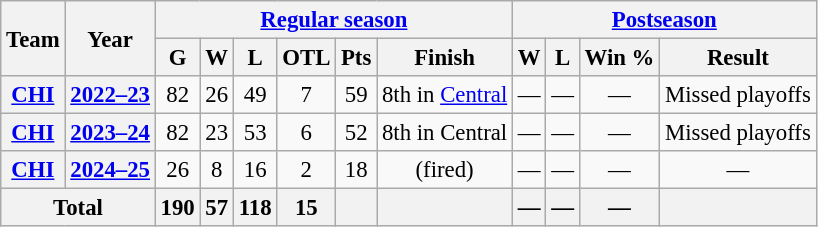<table class="wikitable" style="font-size: 95%; text-align:center;">
<tr>
<th rowspan="2">Team</th>
<th rowspan="2">Year</th>
<th colspan="6"><a href='#'>Regular season</a></th>
<th colspan="4"><a href='#'>Postseason</a></th>
</tr>
<tr>
<th>G</th>
<th>W</th>
<th>L</th>
<th>OTL</th>
<th>Pts</th>
<th>Finish</th>
<th>W</th>
<th>L</th>
<th>Win %</th>
<th>Result</th>
</tr>
<tr>
<th><a href='#'>CHI</a></th>
<th><a href='#'>2022–23</a></th>
<td>82</td>
<td>26</td>
<td>49</td>
<td>7</td>
<td>59</td>
<td>8th in <a href='#'>Central</a></td>
<td>—</td>
<td>—</td>
<td>—</td>
<td>Missed playoffs</td>
</tr>
<tr>
<th><a href='#'>CHI</a></th>
<th><a href='#'>2023–24</a></th>
<td>82</td>
<td>23</td>
<td>53</td>
<td>6</td>
<td>52</td>
<td>8th in Central</td>
<td>—</td>
<td>—</td>
<td>—</td>
<td>Missed playoffs</td>
</tr>
<tr>
<th><a href='#'>CHI</a></th>
<th><a href='#'>2024–25</a></th>
<td>26</td>
<td>8</td>
<td>16</td>
<td>2</td>
<td>18</td>
<td>(fired)</td>
<td>—</td>
<td>—</td>
<td>—</td>
<td>—</td>
</tr>
<tr>
<th colspan="2">Total</th>
<th>190</th>
<th>57</th>
<th>118</th>
<th>15</th>
<th> </th>
<th> </th>
<th>—</th>
<th>—</th>
<th>—</th>
<th> </th>
</tr>
</table>
